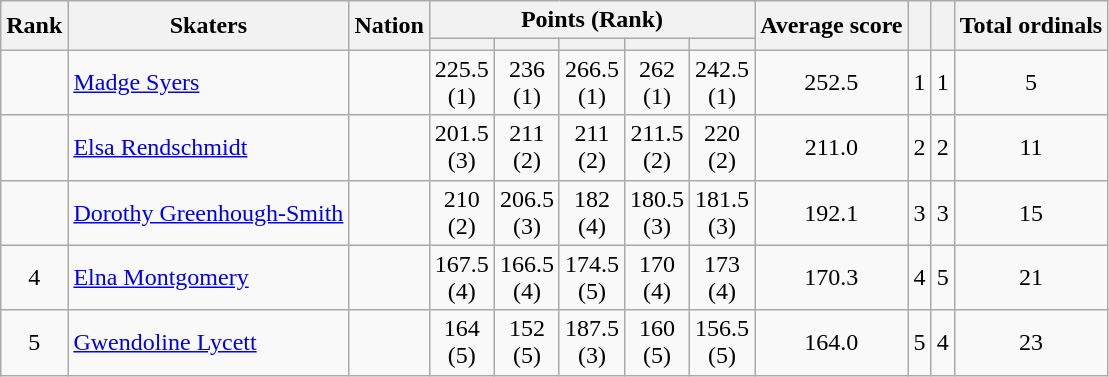<table class="wikitable sortable" style="text-align:center">
<tr>
<th rowspan=2>Rank</th>
<th rowspan=2>Skaters</th>
<th rowspan=2>Nation</th>
<th colspan=5>Points (Rank)</th>
<th rowspan=2>Average score</th>
<th rowspan=2></th>
<th rowspan=2></th>
<th rowspan=2>Total ordinals</th>
</tr>
<tr>
<th> </th>
<th> </th>
<th> </th>
<th> </th>
<th> </th>
</tr>
<tr>
<td></td>
<td align=left data-sort-value="Syers, Madge"><a href='#'>Madge Syers</a></td>
<td align="left"></td>
<td>225.5<br>(1)</td>
<td>236<br>(1)</td>
<td>266.5<br>(1)</td>
<td>262<br>(1)</td>
<td>242.5<br>(1)</td>
<td>252.5</td>
<td>1</td>
<td>1</td>
<td>5</td>
</tr>
<tr>
<td></td>
<td align=left data-sort-value="Rendschmidt, Elsa"><a href='#'>Elsa Rendschmidt</a></td>
<td align=left></td>
<td>201.5<br>(3)</td>
<td>211<br>(2)</td>
<td>211<br>(2)</td>
<td>211.5<br>(2)</td>
<td>220<br>(2)</td>
<td>211.0</td>
<td>2</td>
<td>2</td>
<td>11</td>
</tr>
<tr>
<td></td>
<td align=left data-sort-value="Greenhough-Smith, Dorothy"><a href='#'>Dorothy Greenhough-Smith</a></td>
<td align=left></td>
<td>210<br>(2)</td>
<td>206.5<br>(3)</td>
<td>182<br>(4)</td>
<td>180.5<br>(3)</td>
<td>181.5<br>(3)</td>
<td>192.1</td>
<td>3</td>
<td>3</td>
<td>15</td>
</tr>
<tr>
<td>4</td>
<td align=left data-sort-value="Montgomery, Elna"><a href='#'>Elna Montgomery</a></td>
<td align=left></td>
<td>167.5<br>(4)</td>
<td>166.5<br>(4)</td>
<td>174.5<br>(5)</td>
<td>170<br>(4)</td>
<td>173<br>(4)</td>
<td>170.3</td>
<td>4</td>
<td>5</td>
<td>21</td>
</tr>
<tr>
<td>5</td>
<td align=left data-sort-value="Lycett, Gwendolyn"><a href='#'>Gwendoline Lycett</a></td>
<td align=left></td>
<td>164<br>(5)</td>
<td>152<br>(5)</td>
<td>187.5<br>(3)</td>
<td>160<br>(5)</td>
<td>156.5<br>(5)</td>
<td>164.0</td>
<td>5</td>
<td>4</td>
<td>23</td>
</tr>
</table>
